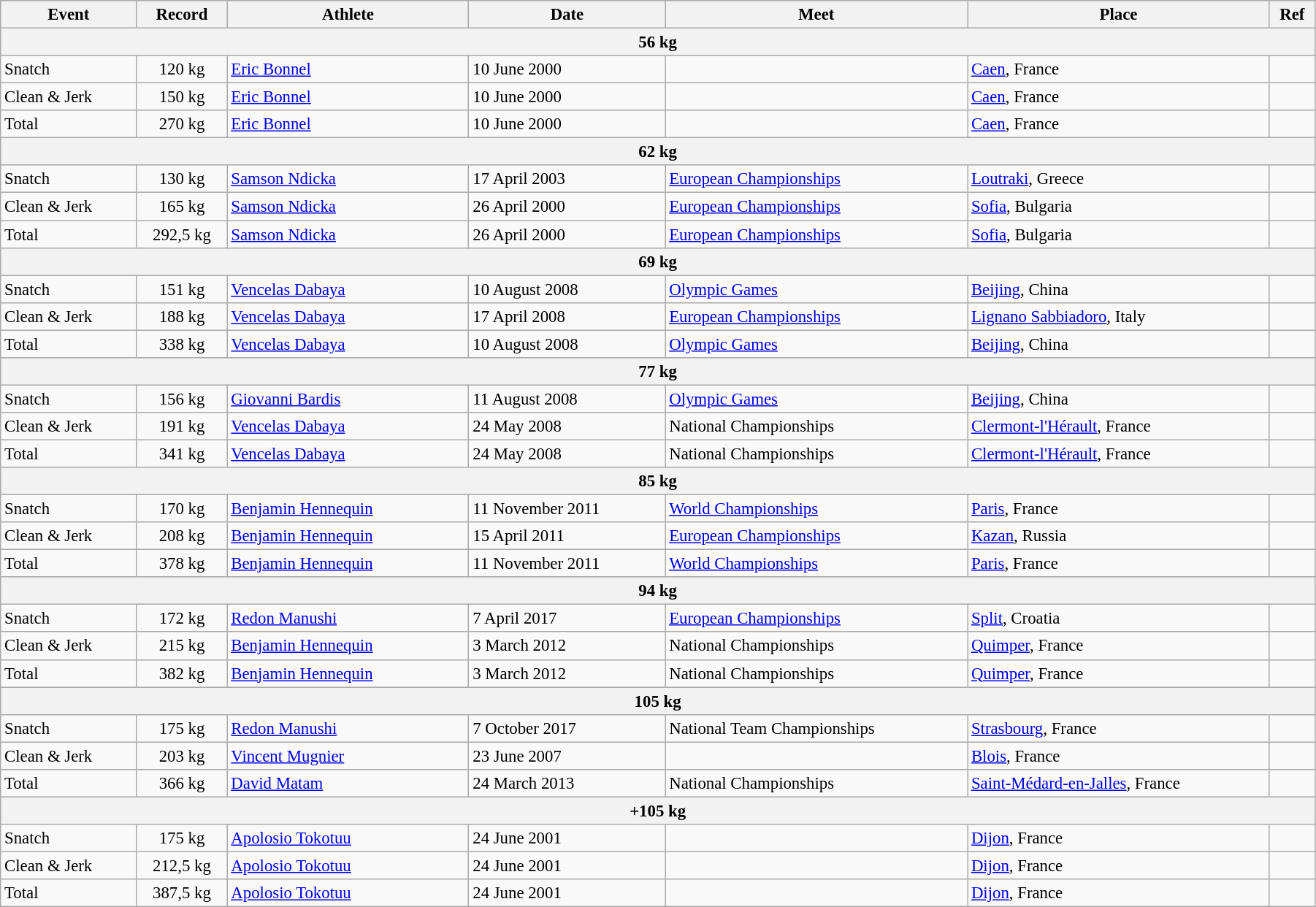<table class="wikitable" style="font-size:95%; width: 95%;">
<tr>
<th width=9%>Event</th>
<th width=6%>Record</th>
<th width=16%>Athlete</th>
<th width=13%>Date</th>
<th width=20%>Meet</th>
<th width=20%>Place</th>
<th width=3%>Ref</th>
</tr>
<tr bgcolor="#DDDDDD">
<th colspan="7">56 kg</th>
</tr>
<tr>
<td>Snatch</td>
<td align=center>120 kg</td>
<td><a href='#'>Eric Bonnel</a></td>
<td>10 June 2000</td>
<td></td>
<td><a href='#'>Caen</a>, France</td>
<td></td>
</tr>
<tr>
<td>Clean & Jerk</td>
<td align=center>150 kg</td>
<td><a href='#'>Eric Bonnel</a></td>
<td>10 June 2000</td>
<td></td>
<td><a href='#'>Caen</a>, France</td>
<td></td>
</tr>
<tr>
<td>Total</td>
<td align=center>270 kg</td>
<td><a href='#'>Eric Bonnel</a></td>
<td>10 June 2000</td>
<td></td>
<td><a href='#'>Caen</a>, France</td>
<td></td>
</tr>
<tr bgcolor="#DDDDDD">
<th colspan="7">62 kg</th>
</tr>
<tr>
<td>Snatch</td>
<td align=center>130 kg</td>
<td><a href='#'>Samson Ndicka</a></td>
<td>17 April 2003</td>
<td><a href='#'>European Championships</a></td>
<td><a href='#'>Loutraki</a>, Greece</td>
<td></td>
</tr>
<tr>
<td>Clean & Jerk</td>
<td align=center>165 kg</td>
<td><a href='#'>Samson Ndicka</a></td>
<td>26 April 2000</td>
<td><a href='#'>European Championships</a></td>
<td><a href='#'>Sofia</a>, Bulgaria</td>
<td></td>
</tr>
<tr>
<td>Total</td>
<td align=center>292,5 kg</td>
<td><a href='#'>Samson Ndicka</a></td>
<td>26 April 2000</td>
<td><a href='#'>European Championships</a></td>
<td><a href='#'>Sofia</a>, Bulgaria</td>
<td></td>
</tr>
<tr bgcolor="#DDDDDD">
<th colspan="7">69 kg</th>
</tr>
<tr>
<td>Snatch</td>
<td align=center>151 kg</td>
<td><a href='#'>Vencelas Dabaya</a></td>
<td>10 August 2008</td>
<td><a href='#'>Olympic Games</a></td>
<td><a href='#'>Beijing</a>, China</td>
<td></td>
</tr>
<tr>
<td>Clean & Jerk</td>
<td align=center>188 kg</td>
<td><a href='#'>Vencelas Dabaya</a></td>
<td>17 April 2008</td>
<td><a href='#'>European Championships</a></td>
<td><a href='#'>Lignano Sabbiadoro</a>, Italy</td>
<td></td>
</tr>
<tr>
<td>Total</td>
<td align=center>338 kg</td>
<td><a href='#'>Vencelas Dabaya</a></td>
<td>10 August 2008</td>
<td><a href='#'>Olympic Games</a></td>
<td><a href='#'>Beijing</a>, China</td>
<td></td>
</tr>
<tr bgcolor="#DDDDDD">
<th colspan="7">77 kg</th>
</tr>
<tr>
<td>Snatch</td>
<td align=center>156 kg</td>
<td><a href='#'>Giovanni Bardis</a></td>
<td>11 August 2008</td>
<td><a href='#'>Olympic Games</a></td>
<td><a href='#'>Beijing</a>, China</td>
<td></td>
</tr>
<tr>
<td>Clean & Jerk</td>
<td align=center>191 kg</td>
<td><a href='#'>Vencelas Dabaya</a></td>
<td>24 May 2008</td>
<td>National Championships</td>
<td><a href='#'>Clermont-l'Hérault</a>, France</td>
<td></td>
</tr>
<tr>
<td>Total</td>
<td align=center>341 kg</td>
<td><a href='#'>Vencelas Dabaya</a></td>
<td>24 May 2008</td>
<td>National Championships</td>
<td><a href='#'>Clermont-l'Hérault</a>, France</td>
<td></td>
</tr>
<tr bgcolor="#DDDDDD">
<th colspan="7">85 kg</th>
</tr>
<tr>
<td>Snatch</td>
<td align=center>170 kg</td>
<td><a href='#'>Benjamin Hennequin</a></td>
<td>11 November 2011</td>
<td><a href='#'>World Championships</a></td>
<td><a href='#'>Paris</a>, France</td>
<td></td>
</tr>
<tr>
<td>Clean & Jerk</td>
<td align=center>208 kg</td>
<td><a href='#'>Benjamin Hennequin</a></td>
<td>15 April 2011</td>
<td><a href='#'>European Championships</a></td>
<td><a href='#'>Kazan</a>, Russia</td>
<td></td>
</tr>
<tr>
<td>Total</td>
<td align=center>378 kg</td>
<td><a href='#'>Benjamin Hennequin</a></td>
<td>11 November 2011</td>
<td><a href='#'>World Championships</a></td>
<td><a href='#'>Paris</a>, France</td>
<td></td>
</tr>
<tr bgcolor="#DDDDDD">
<th colspan="7">94 kg</th>
</tr>
<tr>
<td>Snatch</td>
<td align=center>172 kg</td>
<td><a href='#'>Redon Manushi</a></td>
<td>7 April 2017</td>
<td><a href='#'>European Championships</a></td>
<td><a href='#'>Split</a>, Croatia</td>
<td></td>
</tr>
<tr>
<td>Clean & Jerk</td>
<td align=center>215 kg</td>
<td><a href='#'>Benjamin Hennequin</a></td>
<td>3 March 2012</td>
<td>National Championships</td>
<td><a href='#'>Quimper</a>, France</td>
<td></td>
</tr>
<tr>
<td>Total</td>
<td align=center>382 kg</td>
<td><a href='#'>Benjamin Hennequin</a></td>
<td>3 March 2012</td>
<td>National Championships</td>
<td><a href='#'>Quimper</a>, France</td>
<td></td>
</tr>
<tr bgcolor="#DDDDDD">
<th colspan="7">105 kg</th>
</tr>
<tr>
<td>Snatch</td>
<td align=center>175 kg</td>
<td><a href='#'>Redon Manushi</a></td>
<td>7 October 2017</td>
<td>National Team Championships</td>
<td><a href='#'>Strasbourg</a>, France</td>
<td></td>
</tr>
<tr>
<td>Clean & Jerk</td>
<td align=center>203 kg</td>
<td><a href='#'>Vincent Mugnier</a></td>
<td>23 June 2007</td>
<td></td>
<td><a href='#'>Blois</a>, France</td>
<td></td>
</tr>
<tr>
<td>Total</td>
<td align=center>366 kg</td>
<td><a href='#'>David Matam</a></td>
<td>24 March 2013</td>
<td>National Championships</td>
<td><a href='#'>Saint-Médard-en-Jalles</a>, France</td>
<td></td>
</tr>
<tr bgcolor="#DDDDDD">
<th colspan="7">+105 kg</th>
</tr>
<tr>
<td>Snatch</td>
<td align=center>175 kg</td>
<td><a href='#'>Apolosio Tokotuu</a></td>
<td>24 June 2001</td>
<td></td>
<td><a href='#'>Dijon</a>, France</td>
<td></td>
</tr>
<tr>
<td>Clean & Jerk</td>
<td align=center>212,5 kg</td>
<td><a href='#'>Apolosio Tokotuu</a></td>
<td>24 June 2001</td>
<td></td>
<td><a href='#'>Dijon</a>, France</td>
<td></td>
</tr>
<tr>
<td>Total</td>
<td align=center>387,5 kg</td>
<td><a href='#'>Apolosio Tokotuu</a></td>
<td>24 June 2001</td>
<td></td>
<td><a href='#'>Dijon</a>, France</td>
<td></td>
</tr>
</table>
